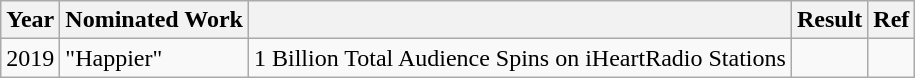<table class="wikitable">
<tr>
<th>Year</th>
<th>Nominated Work</th>
<th></th>
<th>Result</th>
<th>Ref</th>
</tr>
<tr>
<td>2019</td>
<td>"Happier"</td>
<td>1 Billion Total Audience Spins on iHeartRadio Stations</td>
<td></td>
<td></td>
</tr>
</table>
